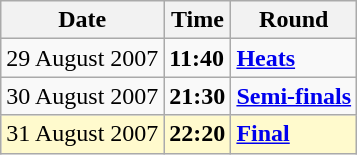<table class="wikitable">
<tr>
<th>Date</th>
<th>Time</th>
<th>Round</th>
</tr>
<tr>
<td>29 August 2007</td>
<td><strong>11:40</strong></td>
<td><strong><a href='#'>Heats</a></strong></td>
</tr>
<tr>
<td>30 August 2007</td>
<td><strong>21:30</strong></td>
<td><strong><a href='#'>Semi-finals</a></strong></td>
</tr>
<tr style=background:lemonchiffon>
<td>31 August 2007</td>
<td><strong>22:20</strong></td>
<td><strong><a href='#'>Final</a></strong></td>
</tr>
</table>
